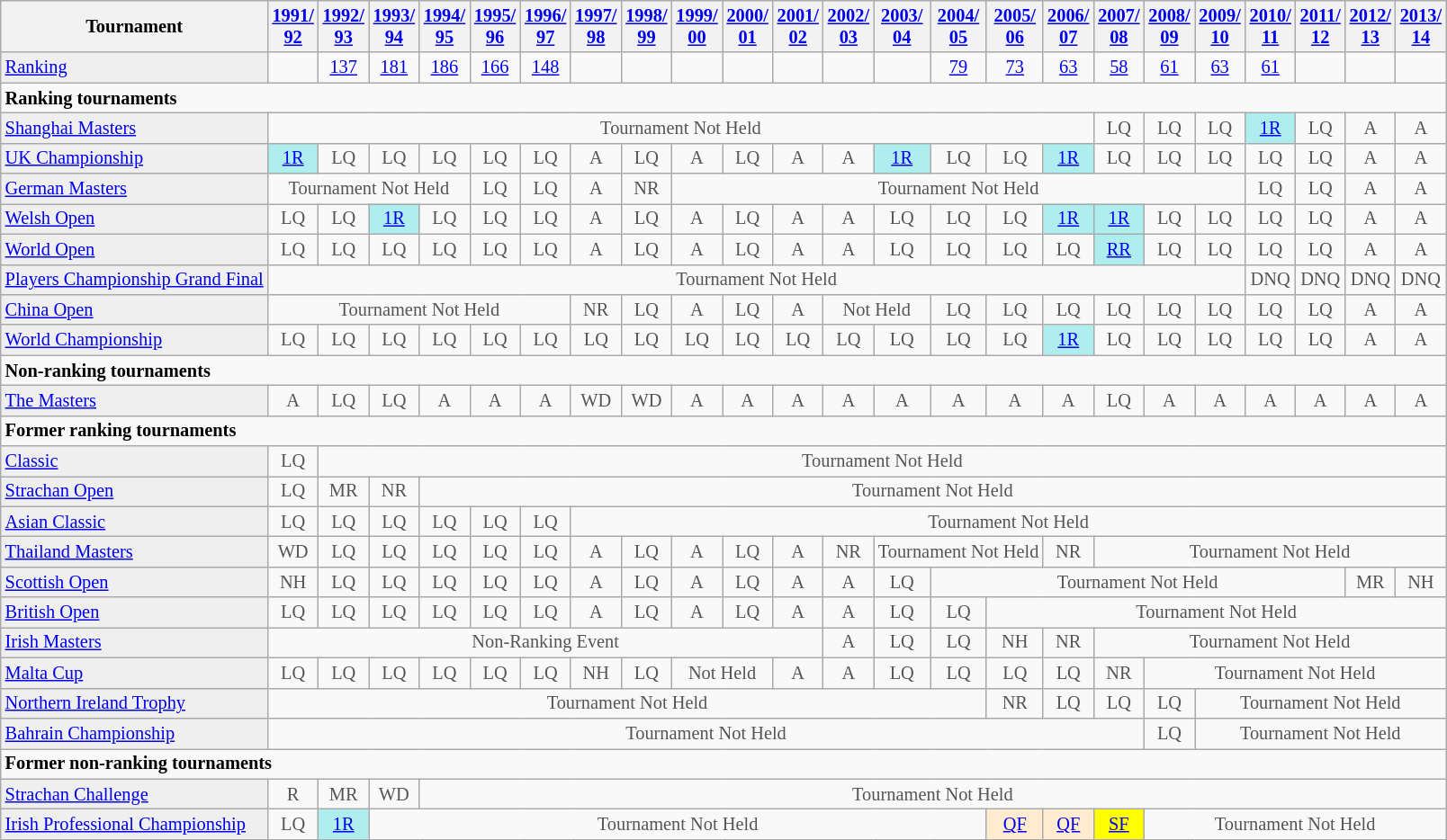<table class="wikitable" style="font-size:85%;">
<tr>
<th>Tournament</th>
<th><a href='#'>1991/<br>92</a></th>
<th><a href='#'>1992/<br>93</a></th>
<th><a href='#'>1993/<br>94</a></th>
<th><a href='#'>1994/<br>95</a></th>
<th><a href='#'>1995/<br>96</a></th>
<th><a href='#'>1996/<br>97</a></th>
<th><a href='#'>1997/<br>98</a></th>
<th><a href='#'>1998/<br>99</a></th>
<th><a href='#'>1999/<br>00</a></th>
<th><a href='#'>2000/<br>01</a></th>
<th><a href='#'>2001/<br>02</a></th>
<th><a href='#'>2002/<br>03</a></th>
<th><a href='#'>2003/<br>04</a></th>
<th><a href='#'>2004/<br>05</a></th>
<th><a href='#'>2005/<br>06</a></th>
<th><a href='#'>2006/<br>07</a></th>
<th><a href='#'>2007/<br>08</a></th>
<th><a href='#'>2008/<br>09</a></th>
<th><a href='#'>2009/<br>10</a></th>
<th><a href='#'>2010/<br>11</a></th>
<th><a href='#'>2011/<br>12</a></th>
<th><a href='#'>2012/<br>13</a></th>
<th><a href='#'>2013/<br>14</a></th>
</tr>
<tr>
<td style="background:#EFEFEF;"><a href='#'>Ranking</a></td>
<td align="center"></td>
<td align="center"><a href='#'>137</a></td>
<td align="center"><a href='#'>181</a></td>
<td align="center"><a href='#'>186</a></td>
<td align="center"><a href='#'>166</a></td>
<td align="center"><a href='#'>148</a></td>
<td align="center"></td>
<td align="center"></td>
<td align="center"></td>
<td align="center"></td>
<td align="center"></td>
<td align="center"></td>
<td align="center"></td>
<td align="center"><a href='#'>79</a></td>
<td align="center"><a href='#'>73</a></td>
<td align="center"><a href='#'>63</a></td>
<td align="center"><a href='#'>58</a></td>
<td align="center"><a href='#'>61</a></td>
<td align="center"><a href='#'>63</a></td>
<td align="center"><a href='#'>61</a></td>
<td align="center"></td>
<td align="center"></td>
<td align="center"></td>
</tr>
<tr>
<td colspan="40"><strong>Ranking tournaments</strong></td>
</tr>
<tr>
<td style="background:#EFEFEF;"><a href='#'>Shanghai Masters</a></td>
<td align="center" colspan="16" style="color:#555555;">Tournament Not Held</td>
<td align="center" style="color:#555555;">LQ</td>
<td align="center" style="color:#555555;">LQ</td>
<td align="center" style="color:#555555;">LQ</td>
<td align="center" style="background:#afeeee;"><a href='#'>1R</a></td>
<td align="center" style="color:#555555;">LQ</td>
<td align="center" style="color:#555555;">A</td>
<td align="center" style="color:#555555;">A</td>
</tr>
<tr>
<td style="background:#EFEFEF;"><a href='#'>UK Championship</a></td>
<td align="center" style="background:#afeeee;"><a href='#'>1R</a></td>
<td align="center" style="color:#555555;">LQ</td>
<td align="center" style="color:#555555;">LQ</td>
<td align="center" style="color:#555555;">LQ</td>
<td align="center" style="color:#555555;">LQ</td>
<td align="center" style="color:#555555;">LQ</td>
<td align="center" style="color:#555555;">A</td>
<td align="center" style="color:#555555;">LQ</td>
<td align="center" style="color:#555555;">A</td>
<td align="center" style="color:#555555;">LQ</td>
<td align="center" style="color:#555555;">A</td>
<td align="center" style="color:#555555;">A</td>
<td align="center" style="background:#afeeee;"><a href='#'>1R</a></td>
<td align="center" style="color:#555555;">LQ</td>
<td align="center" style="color:#555555;">LQ</td>
<td align="center" style="background:#afeeee;"><a href='#'>1R</a></td>
<td align="center" style="color:#555555;">LQ</td>
<td align="center" style="color:#555555;">LQ</td>
<td align="center" style="color:#555555;">LQ</td>
<td align="center" style="color:#555555;">LQ</td>
<td align="center" style="color:#555555;">LQ</td>
<td align="center" style="color:#555555;">A</td>
<td align="center" style="color:#555555;">A</td>
</tr>
<tr>
<td style="background:#EFEFEF;"><a href='#'>German Masters</a></td>
<td align="center" colspan="4" style="color:#555555;">Tournament Not Held</td>
<td align="center" style="color:#555555;">LQ</td>
<td align="center" style="color:#555555;">LQ</td>
<td align="center" style="color:#555555;">A</td>
<td align="center" style="color:#555555;">NR</td>
<td align="center" colspan="11" style="color:#555555;">Tournament Not Held</td>
<td align="center" style="color:#555555;">LQ</td>
<td align="center" style="color:#555555;">LQ</td>
<td align="center" style="color:#555555;">A</td>
<td align="center" style="color:#555555;">A</td>
</tr>
<tr>
<td style="background:#EFEFEF;"><a href='#'>Welsh Open</a></td>
<td align="center" style="color:#555555;">LQ</td>
<td align="center" style="color:#555555;">LQ</td>
<td align="center" style="background:#afeeee;"><a href='#'>1R</a></td>
<td align="center" style="color:#555555;">LQ</td>
<td align="center" style="color:#555555;">LQ</td>
<td align="center" style="color:#555555;">LQ</td>
<td align="center" style="color:#555555;">A</td>
<td align="center" style="color:#555555;">LQ</td>
<td align="center" style="color:#555555;">A</td>
<td align="center" style="color:#555555;">LQ</td>
<td align="center" style="color:#555555;">A</td>
<td align="center" style="color:#555555;">A</td>
<td align="center" style="color:#555555;">LQ</td>
<td align="center" style="color:#555555;">LQ</td>
<td align="center" style="color:#555555;">LQ</td>
<td align="center" style="background:#afeeee;"><a href='#'>1R</a></td>
<td align="center" style="background:#afeeee;"><a href='#'>1R</a></td>
<td align="center" style="color:#555555;">LQ</td>
<td align="center" style="color:#555555;">LQ</td>
<td align="center" style="color:#555555;">LQ</td>
<td align="center" style="color:#555555;">LQ</td>
<td align="center" style="color:#555555;">A</td>
<td align="center" style="color:#555555;">A</td>
</tr>
<tr>
<td style="background:#EFEFEF;"><a href='#'>World Open</a></td>
<td align="center" style="color:#555555;">LQ</td>
<td align="center" style="color:#555555;">LQ</td>
<td align="center" style="color:#555555;">LQ</td>
<td align="center" style="color:#555555;">LQ</td>
<td align="center" style="color:#555555;">LQ</td>
<td align="center" style="color:#555555;">LQ</td>
<td align="center" style="color:#555555;">A</td>
<td align="center" style="color:#555555;">LQ</td>
<td align="center" style="color:#555555;">A</td>
<td align="center" style="color:#555555;">LQ</td>
<td align="center" style="color:#555555;">A</td>
<td align="center" style="color:#555555;">A</td>
<td align="center" style="color:#555555;">LQ</td>
<td align="center" style="color:#555555;">LQ</td>
<td align="center" style="color:#555555;">LQ</td>
<td align="center" style="color:#555555;">LQ</td>
<td align="center" style="background:#afeeee;"><a href='#'>RR</a></td>
<td align="center" style="color:#555555;">LQ</td>
<td align="center" style="color:#555555;">LQ</td>
<td align="center" style="color:#555555;">LQ</td>
<td align="center" style="color:#555555;">LQ</td>
<td align="center" style="color:#555555;">A</td>
<td align="center" style="color:#555555;">A</td>
</tr>
<tr>
<td style="background:#EFEFEF;"><a href='#'>Players Championship Grand Final</a></td>
<td align="center" colspan="19" style="color:#555555;">Tournament Not Held</td>
<td align="center" style="color:#555555;">DNQ</td>
<td align="center" style="color:#555555;">DNQ</td>
<td align="center" style="color:#555555;">DNQ</td>
<td align="center" style="color:#555555;">DNQ</td>
</tr>
<tr>
<td style="background:#EFEFEF;"><a href='#'>China Open</a></td>
<td align="center" colspan="6" style="color:#555555;">Tournament Not Held</td>
<td align="center" style="color:#555555;">NR</td>
<td align="center" style="color:#555555;">LQ</td>
<td align="center" style="color:#555555;">A</td>
<td align="center" style="color:#555555;">LQ</td>
<td align="center" style="color:#555555;">A</td>
<td align="center" colspan="2" style="color:#555555;">Not Held</td>
<td align="center" style="color:#555555;">LQ</td>
<td align="center" style="color:#555555;">LQ</td>
<td align="center" style="color:#555555;">LQ</td>
<td align="center" style="color:#555555;">LQ</td>
<td align="center" style="color:#555555;">LQ</td>
<td align="center" style="color:#555555;">LQ</td>
<td align="center" style="color:#555555;">LQ</td>
<td align="center" style="color:#555555;">LQ</td>
<td align="center" style="color:#555555;">A</td>
<td align="center" style="color:#555555;">A</td>
</tr>
<tr>
<td style="background:#EFEFEF;"><a href='#'>World Championship</a></td>
<td align="center" style="color:#555555;">LQ</td>
<td align="center" style="color:#555555;">LQ</td>
<td align="center" style="color:#555555;">LQ</td>
<td align="center" style="color:#555555;">LQ</td>
<td align="center" style="color:#555555;">LQ</td>
<td align="center" style="color:#555555;">LQ</td>
<td align="center" style="color:#555555;">LQ</td>
<td align="center" style="color:#555555;">LQ</td>
<td align="center" style="color:#555555;">LQ</td>
<td align="center" style="color:#555555;">LQ</td>
<td align="center" style="color:#555555;">LQ</td>
<td align="center" style="color:#555555;">LQ</td>
<td align="center" style="color:#555555;">LQ</td>
<td align="center" style="color:#555555;">LQ</td>
<td align="center" style="color:#555555;">LQ</td>
<td align="center" style="background:#afeeee;"><a href='#'>1R</a></td>
<td align="center" style="color:#555555;">LQ</td>
<td align="center" style="color:#555555;">LQ</td>
<td align="center" style="color:#555555;">LQ</td>
<td align="center" style="color:#555555;">LQ</td>
<td align="center" style="color:#555555;">LQ</td>
<td align="center" style="color:#555555;">A</td>
<td align="center" style="color:#555555;">A</td>
</tr>
<tr>
<td colspan="40"><strong>Non-ranking tournaments</strong></td>
</tr>
<tr>
<td style="background:#EFEFEF;"><a href='#'>The Masters</a></td>
<td align="center" style="color:#555555;">A</td>
<td align="center" style="color:#555555;">LQ</td>
<td align="center" style="color:#555555;">LQ</td>
<td align="center" style="color:#555555;">A</td>
<td align="center" style="color:#555555;">A</td>
<td align="center" style="color:#555555;">A</td>
<td align="center" style="color:#555555;">WD</td>
<td align="center" style="color:#555555;">WD</td>
<td align="center" style="color:#555555;">A</td>
<td align="center" style="color:#555555;">A</td>
<td align="center" style="color:#555555;">A</td>
<td align="center" style="color:#555555;">A</td>
<td align="center" style="color:#555555;">A</td>
<td align="center" style="color:#555555;">A</td>
<td align="center" style="color:#555555;">A</td>
<td align="center" style="color:#555555;">A</td>
<td align="center" style="color:#555555;">LQ</td>
<td align="center" style="color:#555555;">A</td>
<td align="center" style="color:#555555;">A</td>
<td align="center" style="color:#555555;">A</td>
<td align="center" style="color:#555555;">A</td>
<td align="center" style="color:#555555;">A</td>
<td align="center" style="color:#555555;">A</td>
</tr>
<tr>
<td colspan="40"><strong>Former ranking tournaments</strong></td>
</tr>
<tr>
<td style="background:#EFEFEF;"><a href='#'>Classic</a></td>
<td align="center" style="color:#555555;">LQ</td>
<td align="center" colspan="40" style="color:#555555;">Tournament Not Held</td>
</tr>
<tr>
<td style="background:#EFEFEF;"><a href='#'>Strachan Open</a></td>
<td align="center" style="color:#555555;">LQ</td>
<td align="center" style="color:#555555;">MR</td>
<td align="center" style="color:#555555;">NR</td>
<td align="center" colspan="40" style="color:#555555;">Tournament Not Held</td>
</tr>
<tr>
<td style="background:#EFEFEF;"><a href='#'>Asian Classic</a></td>
<td align="center" style="color:#555555;">LQ</td>
<td align="center" style="color:#555555;">LQ</td>
<td align="center" style="color:#555555;">LQ</td>
<td align="center" style="color:#555555;">LQ</td>
<td align="center" style="color:#555555;">LQ</td>
<td align="center" style="color:#555555;">LQ</td>
<td align="center" colspan="40" style="color:#555555;">Tournament Not Held</td>
</tr>
<tr>
<td style="background:#EFEFEF;"><a href='#'>Thailand Masters</a></td>
<td align="center" style="color:#555555;">WD</td>
<td align="center" style="color:#555555;">LQ</td>
<td align="center" style="color:#555555;">LQ</td>
<td align="center" style="color:#555555;">LQ</td>
<td align="center" style="color:#555555;">LQ</td>
<td align="center" style="color:#555555;">LQ</td>
<td align="center" style="color:#555555;">A</td>
<td align="center" style="color:#555555;">LQ</td>
<td align="center" style="color:#555555;">A</td>
<td align="center" style="color:#555555;">LQ</td>
<td align="center" style="color:#555555;">A</td>
<td align="center" style="color:#555555;">NR</td>
<td align="center" colspan="3" style="color:#555555;">Tournament Not Held</td>
<td align="center" style="color:#555555;">NR</td>
<td align="center" colspan="40" style="color:#555555;">Tournament Not Held</td>
</tr>
<tr>
<td style="background:#EFEFEF;"><a href='#'>Scottish Open</a></td>
<td align="center" style="color:#555555;">NH</td>
<td align="center" style="color:#555555;">LQ</td>
<td align="center" style="color:#555555;">LQ</td>
<td align="center" style="color:#555555;">LQ</td>
<td align="center" style="color:#555555;">LQ</td>
<td align="center" style="color:#555555;">LQ</td>
<td align="center" style="color:#555555;">A</td>
<td align="center" style="color:#555555;">LQ</td>
<td align="center" style="color:#555555;">A</td>
<td align="center" style="color:#555555;">LQ</td>
<td align="center" style="color:#555555;">A</td>
<td align="center" style="color:#555555;">A</td>
<td align="center" style="color:#555555;">LQ</td>
<td align="center" colspan="8" style="color:#555555;">Tournament Not Held</td>
<td align="center" style="color:#555555;">MR</td>
<td align="center" colspan="40" style="color:#555555;">NH</td>
</tr>
<tr>
<td style="background:#EFEFEF;"><a href='#'>British Open</a></td>
<td align="center" style="color:#555555;">LQ</td>
<td align="center" style="color:#555555;">LQ</td>
<td align="center" style="color:#555555;">LQ</td>
<td align="center" style="color:#555555;">LQ</td>
<td align="center" style="color:#555555;">LQ</td>
<td align="center" style="color:#555555;">LQ</td>
<td align="center" style="color:#555555;">A</td>
<td align="center" style="color:#555555;">LQ</td>
<td align="center" style="color:#555555;">A</td>
<td align="center" style="color:#555555;">LQ</td>
<td align="center" style="color:#555555;">A</td>
<td align="center" style="color:#555555;">A</td>
<td align="center" style="color:#555555;">LQ</td>
<td align="center" style="color:#555555;">LQ</td>
<td align="center" colspan="40" style="color:#555555;">Tournament Not Held</td>
</tr>
<tr>
<td style="background:#EFEFEF;"><a href='#'>Irish Masters</a></td>
<td align="center" colspan="11" style="color:#555555;">Non-Ranking Event</td>
<td align="center" style="color:#555555;">A</td>
<td align="center" style="color:#555555;">LQ</td>
<td align="center" style="color:#555555;">LQ</td>
<td align="center" style="color:#555555;">NH</td>
<td align="center" style="color:#555555;">NR</td>
<td align="center" colspan="40" style="color:#555555;">Tournament Not Held</td>
</tr>
<tr>
<td style="background:#EFEFEF;"><a href='#'>Malta Cup</a></td>
<td align="center" style="color:#555555;">LQ</td>
<td align="center" style="color:#555555;">LQ</td>
<td align="center" style="color:#555555;">LQ</td>
<td align="center" style="color:#555555;">LQ</td>
<td align="center" style="color:#555555;">LQ</td>
<td align="center" style="color:#555555;">LQ</td>
<td align="center" style="color:#555555;">NH</td>
<td align="center" style="color:#555555;">LQ</td>
<td align="center" colspan="2" style="color:#555555;">Not Held</td>
<td align="center" style="color:#555555;">A</td>
<td align="center" style="color:#555555;">A</td>
<td align="center" style="color:#555555;">LQ</td>
<td align="center" style="color:#555555;">LQ</td>
<td align="center" style="color:#555555;">LQ</td>
<td align="center" style="color:#555555;">LQ</td>
<td align="center" style="color:#555555;">NR</td>
<td align="center" colspan="40" style="color:#555555;">Tournament Not Held</td>
</tr>
<tr>
<td style="background:#EFEFEF;"><a href='#'>Northern Ireland Trophy</a></td>
<td align="center" colspan="14" style="color:#555555;">Tournament Not Held</td>
<td align="center" style="color:#555555;">NR</td>
<td align="center" style="color:#555555;">LQ</td>
<td align="center" style="color:#555555;">LQ</td>
<td align="center" style="color:#555555;">LQ</td>
<td align="center" colspan="40" style="color:#555555;">Tournament Not Held</td>
</tr>
<tr>
<td style="background:#EFEFEF;"><a href='#'>Bahrain Championship</a></td>
<td align="center" colspan="17" style="color:#555555;">Tournament Not Held</td>
<td align="center" style="color:#555555;">LQ</td>
<td align="center" colspan="40" style="color:#555555;">Tournament Not Held</td>
</tr>
<tr>
<td colspan="40"><strong>Former non-ranking tournaments</strong></td>
</tr>
<tr>
<td style="background:#EFEFEF;"><a href='#'>Strachan Challenge</a></td>
<td align="center" style="color:#555555;">R</td>
<td align="center" style="color:#555555;">MR</td>
<td align="center" style="color:#555555;">WD</td>
<td align="center" colspan="40" style="color:#555555;">Tournament Not Held</td>
</tr>
<tr>
<td style="background:#EFEFEF;"><a href='#'>Irish Professional Championship</a></td>
<td align="center" style="color:#555555;">LQ</td>
<td align="center" style="background:#afeeee;"><a href='#'>1R</a></td>
<td align="center" colspan="12" style="color:#555555;">Tournament Not Held</td>
<td align="center" style="background:#ffebcd;"><a href='#'>QF</a></td>
<td align="center" style="background:#ffebcd;"><a href='#'>QF</a></td>
<td align="center" style="background:yellow;"><a href='#'>SF</a></td>
<td align="center" colspan="40" style="color:#555555;">Tournament Not Held</td>
</tr>
</table>
